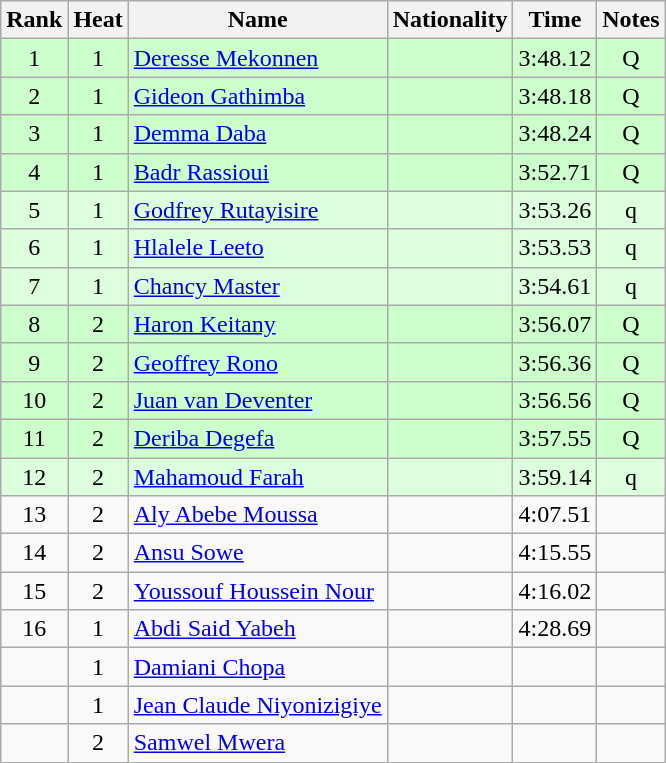<table class="wikitable sortable" style="text-align:center">
<tr>
<th>Rank</th>
<th>Heat</th>
<th>Name</th>
<th>Nationality</th>
<th>Time</th>
<th>Notes</th>
</tr>
<tr bgcolor=ccffcc>
<td>1</td>
<td>1</td>
<td align=left><a href='#'>Deresse Mekonnen</a></td>
<td align=left></td>
<td>3:48.12</td>
<td>Q</td>
</tr>
<tr bgcolor=ccffcc>
<td>2</td>
<td>1</td>
<td align=left><a href='#'>Gideon Gathimba</a></td>
<td align=left></td>
<td>3:48.18</td>
<td>Q</td>
</tr>
<tr bgcolor=ccffcc>
<td>3</td>
<td>1</td>
<td align=left><a href='#'>Demma Daba</a></td>
<td align=left></td>
<td>3:48.24</td>
<td>Q</td>
</tr>
<tr bgcolor=ccffcc>
<td>4</td>
<td>1</td>
<td align=left><a href='#'>Badr Rassioui</a></td>
<td align=left></td>
<td>3:52.71</td>
<td>Q</td>
</tr>
<tr bgcolor=ddffdd>
<td>5</td>
<td>1</td>
<td align=left><a href='#'>Godfrey Rutayisire</a></td>
<td align=left></td>
<td>3:53.26</td>
<td>q</td>
</tr>
<tr bgcolor=ddffdd>
<td>6</td>
<td>1</td>
<td align=left><a href='#'>Hlalele Leeto</a></td>
<td align=left></td>
<td>3:53.53</td>
<td>q</td>
</tr>
<tr bgcolor=ddffdd>
<td>7</td>
<td>1</td>
<td align=left><a href='#'>Chancy Master</a></td>
<td align=left></td>
<td>3:54.61</td>
<td>q</td>
</tr>
<tr bgcolor=ccffcc>
<td>8</td>
<td>2</td>
<td align=left><a href='#'>Haron Keitany</a></td>
<td align=left></td>
<td>3:56.07</td>
<td>Q</td>
</tr>
<tr bgcolor=ccffcc>
<td>9</td>
<td>2</td>
<td align=left><a href='#'>Geoffrey Rono</a></td>
<td align=left></td>
<td>3:56.36</td>
<td>Q</td>
</tr>
<tr bgcolor=ccffcc>
<td>10</td>
<td>2</td>
<td align=left><a href='#'>Juan van Deventer</a></td>
<td align=left></td>
<td>3:56.56</td>
<td>Q</td>
</tr>
<tr bgcolor=ccffcc>
<td>11</td>
<td>2</td>
<td align=left><a href='#'>Deriba Degefa</a></td>
<td align=left></td>
<td>3:57.55</td>
<td>Q</td>
</tr>
<tr bgcolor=ddffdd>
<td>12</td>
<td>2</td>
<td align=left><a href='#'>Mahamoud Farah</a></td>
<td align=left></td>
<td>3:59.14</td>
<td>q</td>
</tr>
<tr>
<td>13</td>
<td>2</td>
<td align=left><a href='#'>Aly Abebe Moussa</a></td>
<td align=left></td>
<td>4:07.51</td>
<td></td>
</tr>
<tr>
<td>14</td>
<td>2</td>
<td align=left><a href='#'>Ansu Sowe</a></td>
<td align=left></td>
<td>4:15.55</td>
<td></td>
</tr>
<tr>
<td>15</td>
<td>2</td>
<td align=left><a href='#'>Youssouf Houssein Nour</a></td>
<td align=left></td>
<td>4:16.02</td>
<td></td>
</tr>
<tr>
<td>16</td>
<td>1</td>
<td align=left><a href='#'>Abdi Said Yabeh</a></td>
<td align=left></td>
<td>4:28.69</td>
<td></td>
</tr>
<tr>
<td></td>
<td>1</td>
<td align=left><a href='#'>Damiani Chopa</a></td>
<td align=left></td>
<td></td>
<td></td>
</tr>
<tr>
<td></td>
<td>1</td>
<td align=left><a href='#'>Jean Claude Niyonizigiye</a></td>
<td align=left></td>
<td></td>
<td></td>
</tr>
<tr>
<td></td>
<td>2</td>
<td align=left><a href='#'>Samwel Mwera</a></td>
<td align=left></td>
<td></td>
<td></td>
</tr>
</table>
